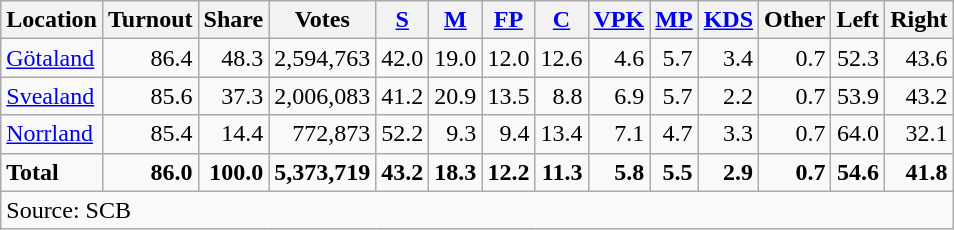<table class="wikitable sortable" style=text-align:right>
<tr>
<th>Location</th>
<th>Turnout</th>
<th>Share</th>
<th>Votes</th>
<th><a href='#'>S</a></th>
<th><a href='#'>M</a></th>
<th><a href='#'>FP</a></th>
<th><a href='#'>C</a></th>
<th><a href='#'>VPK</a></th>
<th><a href='#'>MP</a></th>
<th><a href='#'>KDS</a></th>
<th>Other</th>
<th>Left</th>
<th>Right</th>
</tr>
<tr>
<td align=left><a href='#'>Götaland</a></td>
<td>86.4</td>
<td>48.3</td>
<td>2,594,763</td>
<td>42.0</td>
<td>19.0</td>
<td>12.0</td>
<td>12.6</td>
<td>4.6</td>
<td>5.7</td>
<td>3.4</td>
<td>0.7</td>
<td>52.3</td>
<td>43.6</td>
</tr>
<tr>
<td align=left><a href='#'>Svealand</a></td>
<td>85.6</td>
<td>37.3</td>
<td>2,006,083</td>
<td>41.2</td>
<td>20.9</td>
<td>13.5</td>
<td>8.8</td>
<td>6.9</td>
<td>5.7</td>
<td>2.2</td>
<td>0.7</td>
<td>53.9</td>
<td>43.2</td>
</tr>
<tr>
<td align=left><a href='#'>Norrland</a></td>
<td>85.4</td>
<td>14.4</td>
<td>772,873</td>
<td>52.2</td>
<td>9.3</td>
<td>9.4</td>
<td>13.4</td>
<td>7.1</td>
<td>4.7</td>
<td>3.3</td>
<td>0.7</td>
<td>64.0</td>
<td>32.1</td>
</tr>
<tr>
<td align=left><strong>Total</strong></td>
<td><strong>86.0</strong></td>
<td><strong>100.0</strong></td>
<td><strong>5,373,719</strong></td>
<td><strong>43.2</strong></td>
<td><strong>18.3</strong></td>
<td><strong>12.2</strong></td>
<td><strong>11.3</strong></td>
<td><strong>5.8</strong></td>
<td><strong>5.5</strong></td>
<td><strong>2.9</strong></td>
<td><strong>0.7</strong></td>
<td><strong>54.6</strong></td>
<td><strong>41.8</strong></td>
</tr>
<tr>
<td align=left colspan=14>Source: SCB </td>
</tr>
</table>
